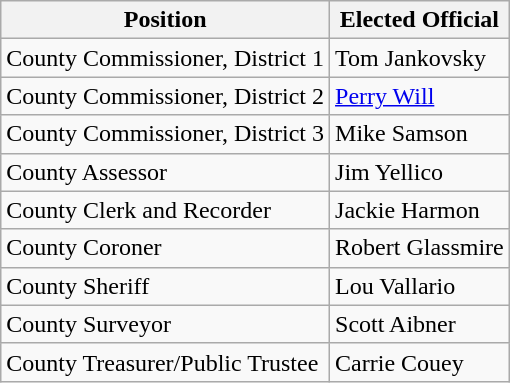<table class="wikitable sortable">
<tr>
<th>Position</th>
<th>Elected Official</th>
</tr>
<tr>
<td>County Commissioner, District 1</td>
<td>Tom Jankovsky</td>
</tr>
<tr>
<td>County Commissioner, District 2</td>
<td><a href='#'>Perry Will</a></td>
</tr>
<tr>
<td>County Commissioner, District 3</td>
<td>Mike Samson</td>
</tr>
<tr>
<td>County Assessor</td>
<td>Jim Yellico</td>
</tr>
<tr>
<td>County Clerk and Recorder</td>
<td>Jackie Harmon</td>
</tr>
<tr>
<td>County Coroner</td>
<td>Robert Glassmire</td>
</tr>
<tr>
<td>County Sheriff</td>
<td>Lou Vallario</td>
</tr>
<tr>
<td>County Surveyor</td>
<td>Scott Aibner</td>
</tr>
<tr>
<td>County Treasurer/Public Trustee</td>
<td>Carrie Couey</td>
</tr>
</table>
